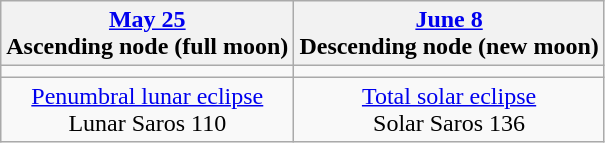<table class="wikitable">
<tr>
<th><a href='#'>May 25</a><br>Ascending node (full moon)</th>
<th><a href='#'>June 8</a><br>Descending node (new moon)</th>
</tr>
<tr>
<td></td>
<td></td>
</tr>
<tr align=center>
<td><a href='#'>Penumbral lunar eclipse</a><br>Lunar Saros 110</td>
<td><a href='#'>Total solar eclipse</a><br>Solar Saros 136</td>
</tr>
</table>
